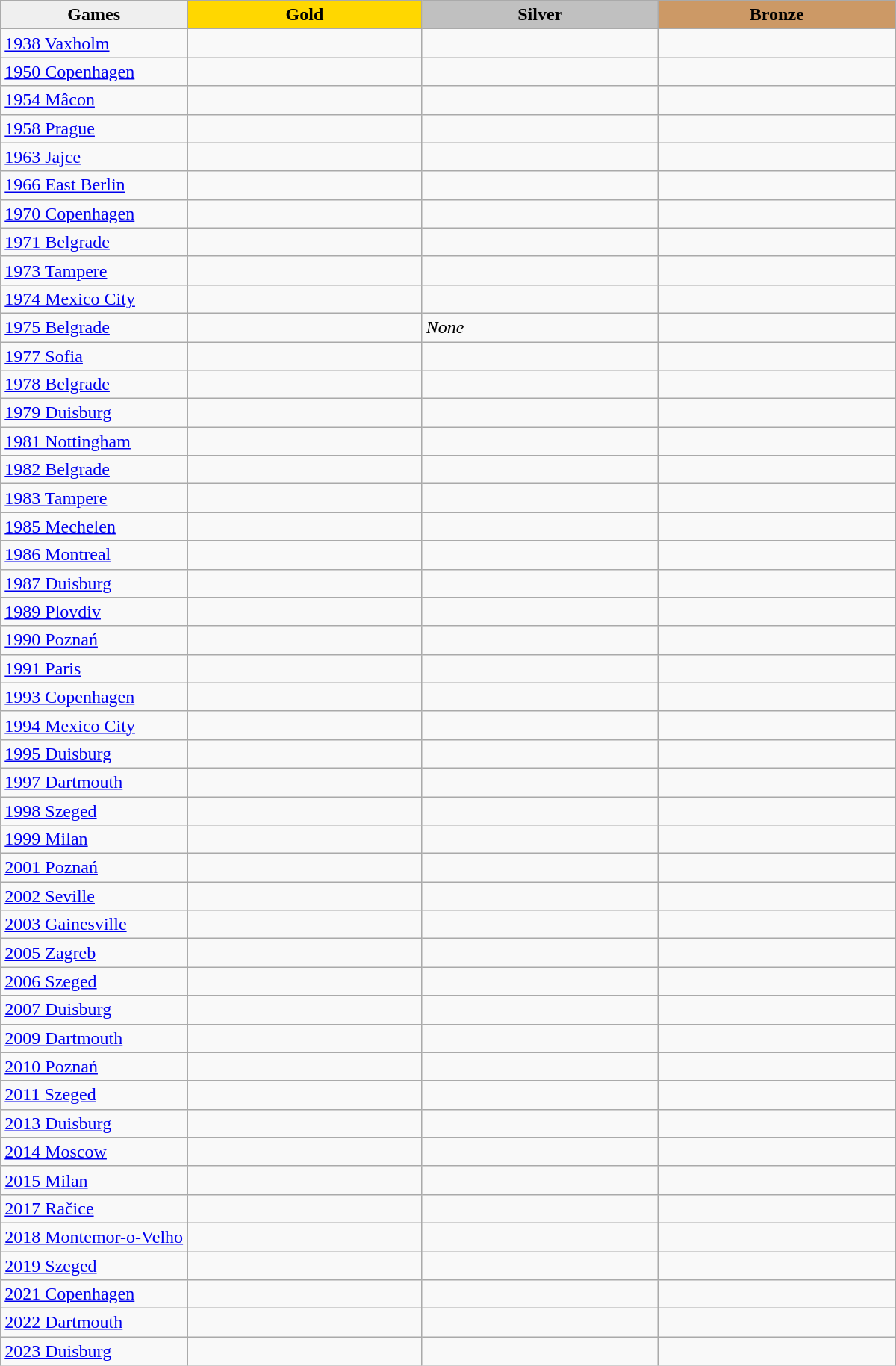<table class="wikitable sortable" style="width:800px; white-space:nowrap;">
<tr>
<th style="width:10%; background:#efefef;">Games</th>
<th style="width:30%; background:gold">Gold</th>
<th style="width:30%; background:silver">Silver</th>
<th style="width:30%; background:#CC9966">Bronze</th>
</tr>
<tr>
<td><a href='#'>1938 Vaxholm</a></td>
<td></td>
<td></td>
<td></td>
</tr>
<tr>
<td><a href='#'>1950 Copenhagen</a></td>
<td></td>
<td></td>
<td></td>
</tr>
<tr>
<td><a href='#'>1954 Mâcon</a></td>
<td></td>
<td></td>
<td></td>
</tr>
<tr>
<td><a href='#'>1958 Prague</a></td>
<td></td>
<td></td>
<td></td>
</tr>
<tr>
<td><a href='#'>1963 Jajce</a></td>
<td></td>
<td></td>
<td></td>
</tr>
<tr>
<td><a href='#'>1966 East Berlin</a></td>
<td></td>
<td></td>
<td></td>
</tr>
<tr>
<td><a href='#'>1970 Copenhagen</a></td>
<td></td>
<td></td>
<td></td>
</tr>
<tr>
<td><a href='#'>1971 Belgrade</a></td>
<td></td>
<td></td>
<td></td>
</tr>
<tr>
<td><a href='#'>1973 Tampere</a></td>
<td></td>
<td></td>
<td></td>
</tr>
<tr>
<td><a href='#'>1974 Mexico City</a></td>
<td></td>
<td></td>
<td></td>
</tr>
<tr>
<td><a href='#'>1975 Belgrade</a></td>
<td><br></td>
<td><em>None</em></td>
<td></td>
</tr>
<tr>
<td><a href='#'>1977 Sofia</a></td>
<td></td>
<td></td>
<td></td>
</tr>
<tr>
<td><a href='#'>1978 Belgrade</a></td>
<td></td>
<td></td>
<td></td>
</tr>
<tr>
<td><a href='#'>1979 Duisburg</a></td>
<td></td>
<td></td>
<td></td>
</tr>
<tr>
<td><a href='#'>1981 Nottingham</a></td>
<td></td>
<td></td>
<td></td>
</tr>
<tr>
<td><a href='#'>1982 Belgrade</a></td>
<td></td>
<td></td>
<td></td>
</tr>
<tr>
<td><a href='#'>1983 Tampere</a></td>
<td></td>
<td></td>
<td></td>
</tr>
<tr>
<td><a href='#'>1985 Mechelen</a></td>
<td></td>
<td></td>
<td></td>
</tr>
<tr>
<td><a href='#'>1986 Montreal</a></td>
<td></td>
<td></td>
<td></td>
</tr>
<tr>
<td><a href='#'>1987 Duisburg</a></td>
<td></td>
<td></td>
<td></td>
</tr>
<tr>
<td><a href='#'>1989 Plovdiv</a></td>
<td></td>
<td></td>
<td></td>
</tr>
<tr>
<td><a href='#'>1990 Poznań</a></td>
<td></td>
<td></td>
<td></td>
</tr>
<tr>
<td><a href='#'>1991 Paris</a></td>
<td></td>
<td></td>
<td></td>
</tr>
<tr>
<td><a href='#'>1993 Copenhagen</a></td>
<td></td>
<td></td>
<td></td>
</tr>
<tr>
<td><a href='#'>1994 Mexico City</a></td>
<td></td>
<td></td>
<td></td>
</tr>
<tr>
<td><a href='#'>1995 Duisburg</a></td>
<td></td>
<td></td>
<td></td>
</tr>
<tr>
<td><a href='#'>1997 Dartmouth</a></td>
<td></td>
<td></td>
<td></td>
</tr>
<tr>
<td><a href='#'>1998 Szeged</a></td>
<td></td>
<td></td>
<td></td>
</tr>
<tr>
<td><a href='#'>1999 Milan</a></td>
<td></td>
<td></td>
<td></td>
</tr>
<tr>
<td><a href='#'>2001 Poznań</a></td>
<td></td>
<td></td>
<td></td>
</tr>
<tr>
<td><a href='#'>2002 Seville</a></td>
<td></td>
<td></td>
<td></td>
</tr>
<tr>
<td><a href='#'>2003 Gainesville</a></td>
<td></td>
<td></td>
<td></td>
</tr>
<tr>
<td><a href='#'>2005 Zagreb</a></td>
<td></td>
<td></td>
<td></td>
</tr>
<tr>
<td><a href='#'>2006 Szeged</a></td>
<td></td>
<td></td>
<td></td>
</tr>
<tr>
<td><a href='#'>2007 Duisburg</a></td>
<td></td>
<td></td>
<td></td>
</tr>
<tr>
<td><a href='#'>2009 Dartmouth</a></td>
<td></td>
<td></td>
<td></td>
</tr>
<tr>
<td><a href='#'>2010 Poznań</a></td>
<td></td>
<td></td>
<td></td>
</tr>
<tr>
<td><a href='#'>2011 Szeged</a></td>
<td></td>
<td></td>
<td></td>
</tr>
<tr>
<td><a href='#'>2013 Duisburg</a></td>
<td></td>
<td></td>
<td></td>
</tr>
<tr>
<td><a href='#'>2014 Moscow</a></td>
<td></td>
<td></td>
<td></td>
</tr>
<tr>
<td><a href='#'>2015 Milan</a></td>
<td></td>
<td></td>
<td></td>
</tr>
<tr>
<td><a href='#'>2017 Račice</a></td>
<td></td>
<td></td>
<td></td>
</tr>
<tr>
<td><a href='#'>2018 Montemor-o-Velho</a></td>
<td></td>
<td></td>
<td></td>
</tr>
<tr>
<td><a href='#'>2019 Szeged</a></td>
<td></td>
<td></td>
<td></td>
</tr>
<tr>
<td><a href='#'>2021 Copenhagen</a></td>
<td></td>
<td></td>
<td></td>
</tr>
<tr>
<td><a href='#'>2022 Dartmouth</a></td>
<td></td>
<td></td>
<td></td>
</tr>
<tr>
<td><a href='#'>2023 Duisburg</a></td>
<td></td>
<td></td>
<td></td>
</tr>
</table>
